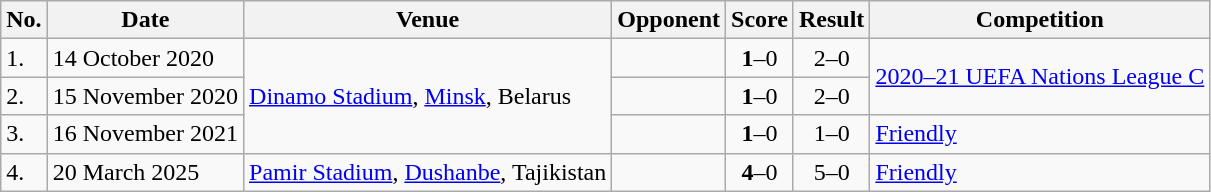<table class="wikitable">
<tr>
<th>No.</th>
<th>Date</th>
<th>Venue</th>
<th>Opponent</th>
<th>Score</th>
<th>Result</th>
<th>Competition</th>
</tr>
<tr>
<td>1.</td>
<td>14 October 2020</td>
<td rowspan=3><a href='#'>Dinamo Stadium</a>, <a href='#'>Minsk</a>, Belarus</td>
<td></td>
<td align=center><strong>1</strong>–0</td>
<td align=center>2–0</td>
<td rowspan=2><a href='#'>2020–21 UEFA Nations League C</a></td>
</tr>
<tr>
<td>2.</td>
<td>15 November 2020</td>
<td></td>
<td align=center><strong>1</strong>–0</td>
<td align=center>2–0</td>
</tr>
<tr>
<td>3.</td>
<td>16 November 2021</td>
<td></td>
<td align=center><strong>1</strong>–0</td>
<td align=center>1–0</td>
<td><a href='#'>Friendly</a></td>
</tr>
<tr>
<td>4.</td>
<td>20 March 2025</td>
<td><a href='#'>Pamir Stadium</a>, <a href='#'>Dushanbe</a>, Tajikistan</td>
<td></td>
<td align=center><strong>4</strong>–0</td>
<td align=center>5–0</td>
<td><a href='#'>Friendly</a></td>
</tr>
</table>
